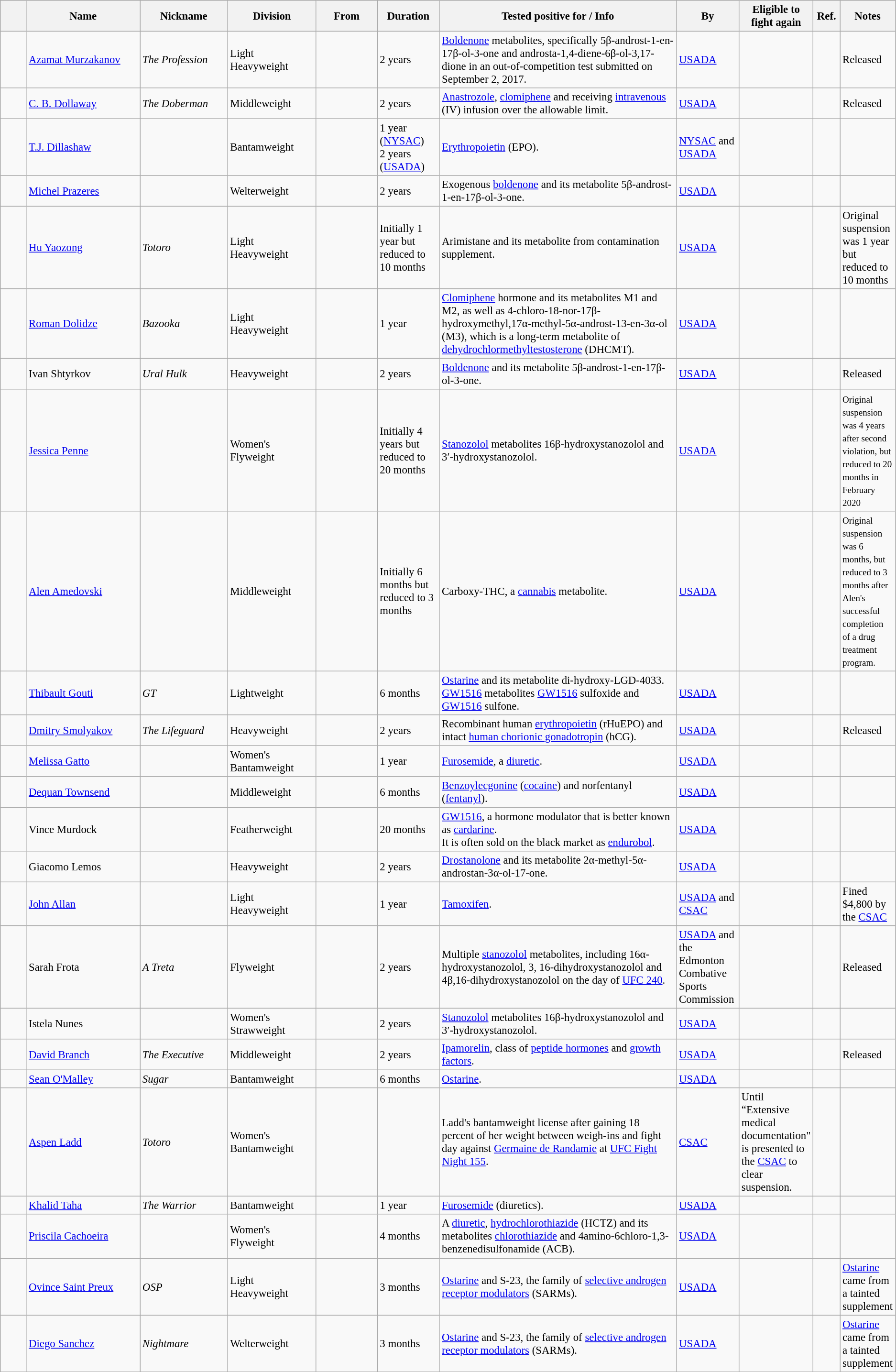<table class="sortable wikitable succession-box" style="font-size:95%;">
<tr>
<th width=3%></th>
<th width=13%>Name</th>
<th width=10%>Nickname</th>
<th width=10%>Division</th>
<th width=7%>From</th>
<th width=7%>Duration</th>
<th width=27%>Tested positive for / Info</th>
<th width=7%>By</th>
<th width=7%>Eligible to <br>fight again</th>
<th width=3%>Ref.</th>
<th width=7%>Notes</th>
</tr>
<tr>
<td></td>
<td><a href='#'>Azamat Murzakanov</a></td>
<td><em>The Profession</em></td>
<td>Light Heavyweight</td>
<td></td>
<td>2 years</td>
<td><a href='#'>Boldenone</a> metabolites, specifically 5β-androst-1-en-17β-ol-3-one and androsta-1,4-diene-6β-ol-3,17-dione in an out-of-competition test submitted on September 2, 2017.</td>
<td><a href='#'>USADA</a></td>
<td></td>
<td></td>
<td>Released</td>
</tr>
<tr>
<td></td>
<td><a href='#'>C. B. Dollaway</a></td>
<td><em>The Doberman</em></td>
<td>Middleweight</td>
<td></td>
<td>2 years</td>
<td><a href='#'>Anastrozole</a>, <a href='#'>clomiphene</a> and receiving <a href='#'>intravenous</a> (IV) infusion over the allowable limit.</td>
<td><a href='#'>USADA</a></td>
<td></td>
<td></td>
<td>Released</td>
</tr>
<tr>
<td></td>
<td><a href='#'>T.J. Dillashaw</a></td>
<td></td>
<td>Bantamweight</td>
<td></td>
<td>1 year (<a href='#'>NYSAC</a>)<br>2 years (<a href='#'>USADA</a>)</td>
<td><a href='#'>Erythropoietin</a> (EPO).</td>
<td><a href='#'>NYSAC</a> and <a href='#'>USADA</a></td>
<td></td>
<td><br></td>
<td></td>
</tr>
<tr>
<td></td>
<td><a href='#'>Michel Prazeres</a></td>
<td></td>
<td>Welterweight</td>
<td></td>
<td>2 years</td>
<td>Exogenous <a href='#'>boldenone</a> and its metabolite 5β-androst-1-en-17β-ol-3-one.</td>
<td><a href='#'>USADA</a></td>
<td></td>
<td></td>
<td></td>
</tr>
<tr>
<td></td>
<td><a href='#'>Hu Yaozong</a></td>
<td><em>Totoro</em></td>
<td>Light Heavyweight</td>
<td></td>
<td>Initially 1 year but reduced to 10 months</td>
<td>Arimistane and its metabolite from contamination supplement.</td>
<td><a href='#'>USADA</a></td>
<td></td>
<td></td>
<td>Original suspension was 1 year but reduced to 10 months</td>
</tr>
<tr>
<td></td>
<td><a href='#'>Roman Dolidze</a></td>
<td><em>Bazooka</em></td>
<td>Light Heavyweight</td>
<td></td>
<td>1 year</td>
<td><a href='#'>Clomiphene</a> hormone and its metabolites M1 and M2, as well as 4-chloro-18-nor-17β-hydroxymethyl,17α-methyl-5α-androst-13-en-3α-ol (M3), which is a long-term metabolite of <a href='#'>dehydrochlormethyltestosterone</a> (DHCMT).</td>
<td><a href='#'>USADA</a></td>
<td></td>
<td></td>
<td></td>
</tr>
<tr>
<td></td>
<td>Ivan Shtyrkov</td>
<td><em>Ural Hulk</em></td>
<td>Heavyweight</td>
<td></td>
<td>2 years</td>
<td><a href='#'>Boldenone</a> and its metabolite 5β-androst-1-en-17β-ol-3-one.</td>
<td><a href='#'>USADA</a></td>
<td></td>
<td><br></td>
<td>Released</td>
</tr>
<tr>
<td></td>
<td><a href='#'>Jessica Penne</a></td>
<td></td>
<td>Women's Flyweight</td>
<td></td>
<td>Initially 4 years but reduced to 20 months</td>
<td><a href='#'>Stanozolol</a> metabolites 16β-hydroxystanozolol and 3′-hydroxystanozolol.</td>
<td><a href='#'>USADA</a></td>
<td></td>
<td></td>
<td><small>Original suspension was 4 years after second violation, but reduced to 20 months in February 2020</small></td>
</tr>
<tr>
<td></td>
<td><a href='#'>Alen Amedovski</a></td>
<td></td>
<td>Middleweight</td>
<td></td>
<td>Initially 6 months but reduced to 3 months</td>
<td>Carboxy-THC, a <a href='#'>cannabis</a> metabolite.</td>
<td><a href='#'>USADA</a></td>
<td></td>
<td></td>
<td><small>Original suspension was 6 months, but reduced to 3 months after Alen's successful completion of a drug treatment program.</small></td>
</tr>
<tr>
<td></td>
<td><a href='#'>Thibault Gouti</a></td>
<td><em>GT</em></td>
<td>Lightweight</td>
<td></td>
<td>6 months</td>
<td><a href='#'>Ostarine</a> and its metabolite di-hydroxy-LGD-4033.<br><a href='#'>GW1516</a> metabolites <a href='#'>GW1516</a> sulfoxide and <a href='#'>GW1516</a> sulfone.</td>
<td><a href='#'>USADA</a></td>
<td></td>
<td></td>
<td></td>
</tr>
<tr>
<td></td>
<td><a href='#'>Dmitry Smolyakov</a></td>
<td><em>The Lifeguard</em></td>
<td>Heavyweight</td>
<td></td>
<td>2 years</td>
<td>Recombinant human <a href='#'>erythropoietin</a> (rHuEPO) and intact <a href='#'>human chorionic gonadotropin</a> (hCG).</td>
<td><a href='#'>USADA</a></td>
<td></td>
<td></td>
<td>Released</td>
</tr>
<tr>
<td></td>
<td><a href='#'>Melissa Gatto</a></td>
<td></td>
<td>Women's Bantamweight</td>
<td></td>
<td>1 year</td>
<td><a href='#'>Furosemide</a>, a <a href='#'>diuretic</a>.</td>
<td><a href='#'>USADA</a></td>
<td></td>
<td></td>
<td></td>
</tr>
<tr>
<td></td>
<td><a href='#'>Dequan Townsend</a></td>
<td></td>
<td>Middleweight</td>
<td></td>
<td>6 months</td>
<td><a href='#'>Benzoylecgonine</a> (<a href='#'>cocaine</a>) and norfentanyl (<a href='#'>fentanyl</a>).</td>
<td><a href='#'>USADA</a></td>
<td></td>
<td></td>
<td></td>
</tr>
<tr>
<td></td>
<td>Vince Murdock</td>
<td></td>
<td>Featherweight</td>
<td></td>
<td>20 months</td>
<td><a href='#'>GW1516</a>, a hormone modulator that is better known as <a href='#'>cardarine</a>.<br>It is often sold on the black market as <a href='#'>endurobol</a>.</td>
<td><a href='#'>USADA</a></td>
<td></td>
<td></td>
<td></td>
</tr>
<tr>
<td></td>
<td>Giacomo Lemos</td>
<td></td>
<td>Heavyweight</td>
<td></td>
<td>2 years</td>
<td><a href='#'>Drostanolone</a> and its metabolite 2α-methyl-5α-androstan-3α-ol-17-one.</td>
<td><a href='#'>USADA</a></td>
<td></td>
<td></td>
<td></td>
</tr>
<tr>
<td></td>
<td><a href='#'>John Allan</a></td>
<td></td>
<td>Light Heavyweight</td>
<td></td>
<td>1 year</td>
<td><a href='#'>Tamoxifen</a>.</td>
<td><a href='#'>USADA</a> and <a href='#'>CSAC</a></td>
<td></td>
<td></td>
<td>Fined $4,800 by the <a href='#'>CSAC</a></td>
</tr>
<tr>
<td></td>
<td>Sarah Frota</td>
<td><em>A Treta</em></td>
<td>Flyweight</td>
<td></td>
<td>2 years</td>
<td>Multiple <a href='#'>stanozolol</a> metabolites, including 16α-hydroxystanozolol, 3, 16-dihydroxystanozolol and 4β,16-dihydroxystanozolol on the day of <a href='#'>UFC 240</a>.</td>
<td><a href='#'>USADA</a> and the Edmonton Combative Sports Commission</td>
<td></td>
<td></td>
<td>Released</td>
</tr>
<tr>
<td></td>
<td>Istela Nunes</td>
<td></td>
<td>Women's Strawweight</td>
<td></td>
<td>2 years</td>
<td><a href='#'>Stanozolol</a> metabolites 16β-hydroxystanozolol and 3′-hydroxystanozolol.</td>
<td><a href='#'>USADA</a></td>
<td></td>
<td></td>
<td></td>
</tr>
<tr>
<td></td>
<td><a href='#'>David Branch</a></td>
<td><em>The Executive</em></td>
<td>Middleweight</td>
<td></td>
<td>2 years</td>
<td><a href='#'>Ipamorelin</a>, class of <a href='#'>peptide hormones</a> and <a href='#'>growth factors</a>.</td>
<td><a href='#'>USADA</a></td>
<td></td>
<td></td>
<td>Released</td>
</tr>
<tr>
<td></td>
<td><a href='#'>Sean O'Malley</a></td>
<td><em>Sugar</em></td>
<td>Bantamweight</td>
<td></td>
<td>6 months</td>
<td><a href='#'>Ostarine</a>.</td>
<td><a href='#'>USADA</a></td>
<td></td>
<td></td>
<td></td>
</tr>
<tr>
<td></td>
<td><a href='#'>Aspen Ladd</a></td>
<td><em>Totoro</em></td>
<td>Women's Bantamweight</td>
<td></td>
<td></td>
<td>Ladd's bantamweight license after gaining 18 percent of her weight between weigh-ins and fight day against <a href='#'>Germaine de Randamie</a> at <a href='#'>UFC Fight Night 155</a>.</td>
<td><a href='#'>CSAC</a></td>
<td>Until “Extensive medical documentation" is presented to the <a href='#'>CSAC</a> to clear suspension.</td>
<td></td>
<td></td>
</tr>
<tr>
<td></td>
<td><a href='#'>Khalid Taha</a></td>
<td><em>The Warrior</em></td>
<td>Bantamweight</td>
<td></td>
<td>1 year</td>
<td><a href='#'>Furosemide</a> (diuretics).</td>
<td><a href='#'>USADA</a></td>
<td></td>
<td></td>
<td></td>
</tr>
<tr>
<td></td>
<td><a href='#'>Priscila Cachoeira</a></td>
<td></td>
<td>Women's Flyweight</td>
<td></td>
<td>4 months</td>
<td>A <a href='#'>diuretic</a>, <a href='#'>hydrochlorothiazide</a> (HCTZ) and its metabolites <a href='#'>chlorothiazide</a> and 4amino-6chloro-1,3-benzenedisulfonamide (ACB).</td>
<td><a href='#'>USADA</a></td>
<td></td>
<td></td>
<td></td>
</tr>
<tr>
<td></td>
<td><a href='#'>Ovince Saint Preux</a></td>
<td><em>OSP</em></td>
<td>Light Heavyweight</td>
<td></td>
<td>3 months</td>
<td><a href='#'>Ostarine</a> and S-23, the family of <a href='#'>selective androgen receptor modulators</a> (SARMs).</td>
<td><a href='#'>USADA</a></td>
<td></td>
<td></td>
<td><a href='#'>Ostarine</a> came from a tainted supplement</td>
</tr>
<tr>
<td></td>
<td><a href='#'>Diego Sanchez</a></td>
<td><em>Nightmare</em></td>
<td>Welterweight</td>
<td></td>
<td>3 months</td>
<td><a href='#'>Ostarine</a> and S-23, the family of <a href='#'>selective androgen receptor modulators</a> (SARMs).</td>
<td><a href='#'>USADA</a></td>
<td></td>
<td></td>
<td><a href='#'>Ostarine</a> came from a tainted supplement</td>
</tr>
<tr>
</tr>
</table>
